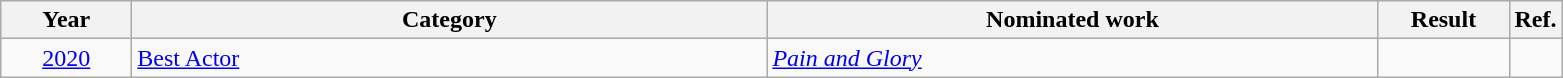<table class=wikitable>
<tr>
<th scope="col" style="width:5em;">Year</th>
<th scope="col" style="width:26em;">Category</th>
<th scope="col" style="width:25em;">Nominated work</th>
<th scope="col" style="width:5em;">Result</th>
<th>Ref.</th>
</tr>
<tr>
<td style="text-align:center;"><a href='#'>2020</a></td>
<td><a href='#'>Best Actor</a></td>
<td><em><a href='#'>Pain and Glory</a></em></td>
<td></td>
<td style="text-align:center;"></td>
</tr>
</table>
